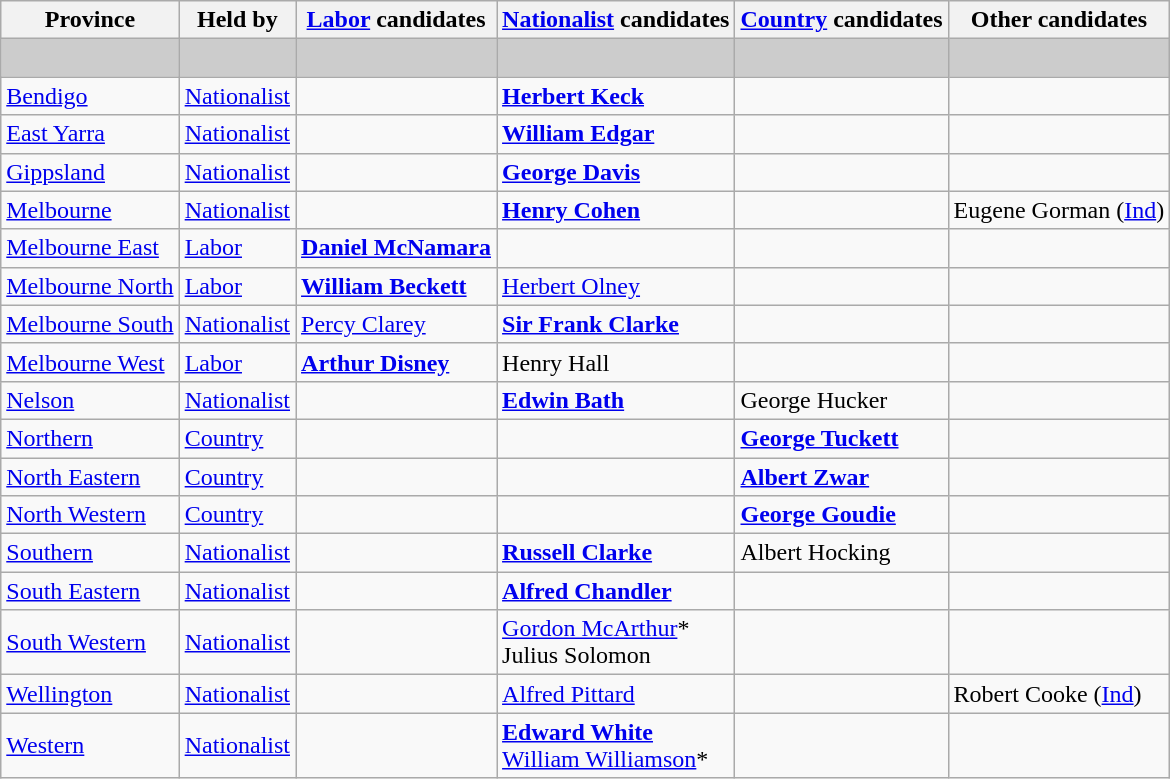<table class="wikitable">
<tr>
<th>Province</th>
<th>Held by</th>
<th><a href='#'>Labor</a> candidates</th>
<th><a href='#'>Nationalist</a> candidates</th>
<th><a href='#'>Country</a> candidates</th>
<th>Other candidates</th>
</tr>
<tr bgcolor="#cccccc">
<td></td>
<td></td>
<td></td>
<td></td>
<td></td>
<td> </td>
</tr>
<tr>
<td><a href='#'>Bendigo</a></td>
<td><a href='#'>Nationalist</a></td>
<td></td>
<td><strong><a href='#'>Herbert Keck</a></strong></td>
<td></td>
<td></td>
</tr>
<tr>
<td><a href='#'>East Yarra</a></td>
<td><a href='#'>Nationalist</a></td>
<td></td>
<td><strong><a href='#'>William Edgar</a></strong></td>
<td></td>
<td></td>
</tr>
<tr>
<td><a href='#'>Gippsland</a></td>
<td><a href='#'>Nationalist</a></td>
<td></td>
<td><strong><a href='#'>George Davis</a></strong></td>
<td></td>
<td></td>
</tr>
<tr>
<td><a href='#'>Melbourne</a></td>
<td><a href='#'>Nationalist</a></td>
<td></td>
<td><strong><a href='#'>Henry Cohen</a></strong></td>
<td></td>
<td>Eugene Gorman (<a href='#'>Ind</a>)</td>
</tr>
<tr>
<td><a href='#'>Melbourne East</a></td>
<td><a href='#'>Labor</a></td>
<td><strong><a href='#'>Daniel McNamara</a></strong></td>
<td></td>
<td></td>
<td></td>
</tr>
<tr>
<td><a href='#'>Melbourne North</a></td>
<td><a href='#'>Labor</a></td>
<td><strong><a href='#'>William Beckett</a></strong></td>
<td><a href='#'>Herbert Olney</a></td>
<td></td>
<td></td>
</tr>
<tr>
<td><a href='#'>Melbourne South</a></td>
<td><a href='#'>Nationalist</a></td>
<td><a href='#'>Percy Clarey</a></td>
<td><strong><a href='#'>Sir Frank Clarke</a></strong></td>
<td></td>
<td></td>
</tr>
<tr>
<td><a href='#'>Melbourne West</a></td>
<td><a href='#'>Labor</a></td>
<td><strong><a href='#'>Arthur Disney</a></strong></td>
<td>Henry Hall</td>
<td></td>
<td></td>
</tr>
<tr>
<td><a href='#'>Nelson</a></td>
<td><a href='#'>Nationalist</a></td>
<td></td>
<td><strong><a href='#'>Edwin Bath</a></strong></td>
<td>George Hucker</td>
<td></td>
</tr>
<tr>
<td><a href='#'>Northern</a></td>
<td><a href='#'>Country</a></td>
<td></td>
<td></td>
<td><strong><a href='#'>George Tuckett</a></strong></td>
<td></td>
</tr>
<tr>
<td><a href='#'>North Eastern</a></td>
<td><a href='#'>Country</a></td>
<td></td>
<td></td>
<td><strong><a href='#'>Albert Zwar</a></strong></td>
<td></td>
</tr>
<tr>
<td><a href='#'>North Western</a></td>
<td><a href='#'>Country</a></td>
<td></td>
<td></td>
<td><strong><a href='#'>George Goudie</a></strong></td>
<td></td>
</tr>
<tr>
<td><a href='#'>Southern</a></td>
<td><a href='#'>Nationalist</a></td>
<td></td>
<td><strong><a href='#'>Russell Clarke</a></strong></td>
<td>Albert Hocking</td>
<td></td>
</tr>
<tr>
<td><a href='#'>South Eastern</a></td>
<td><a href='#'>Nationalist</a></td>
<td></td>
<td><strong><a href='#'>Alfred Chandler</a></strong></td>
<td></td>
<td></td>
</tr>
<tr>
<td><a href='#'>South Western</a></td>
<td><a href='#'>Nationalist</a></td>
<td></td>
<td><a href='#'>Gordon McArthur</a>* <br> Julius Solomon</td>
<td></td>
<td></td>
</tr>
<tr>
<td><a href='#'>Wellington</a></td>
<td><a href='#'>Nationalist</a></td>
<td></td>
<td><a href='#'>Alfred Pittard</a></td>
<td></td>
<td>Robert Cooke (<a href='#'>Ind</a>)</td>
</tr>
<tr>
<td><a href='#'>Western</a></td>
<td><a href='#'>Nationalist</a></td>
<td></td>
<td><strong><a href='#'>Edward White</a></strong> <br> <a href='#'>William Williamson</a>*</td>
<td></td>
<td></td>
</tr>
</table>
